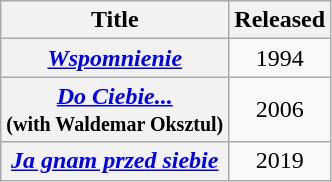<table class="wikitable" style="text-align:center;">
<tr>
<th rowspan="1">Title</th>
<th rowspan="1">Released</th>
</tr>
<tr>
<th><em><a href='#'>Wspomnienie</a></em></th>
<td>1994</td>
</tr>
<tr>
<th><em><a href='#'>Do Ciebie...</a></em><br><small>(with Waldemar Oksztul)</small></th>
<td>2006</td>
</tr>
<tr>
<th><em><a href='#'>Ja gnam przed siebie</a></em></th>
<td>2019</td>
</tr>
</table>
